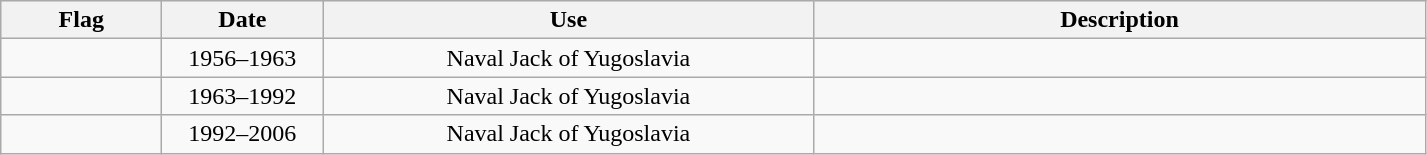<table class="wikitable" style="text-align:center;">
<tr style="background:#efefef;">
<th style="width:100px;">Flag</th>
<th style="width:100px;">Date</th>
<th style="width:320px; text-align:center;">Use</th>
<th style="width:400px; text-align:center;">Description</th>
</tr>
<tr>
<td></td>
<td>1956–1963</td>
<td>Naval Jack of Yugoslavia </td>
<td></td>
</tr>
<tr>
<td></td>
<td>1963–1992</td>
<td>Naval Jack of Yugoslavia </td>
<td></td>
</tr>
<tr>
<td></td>
<td>1992–2006</td>
<td>Naval Jack of Yugoslavia </td>
<td></td>
</tr>
</table>
